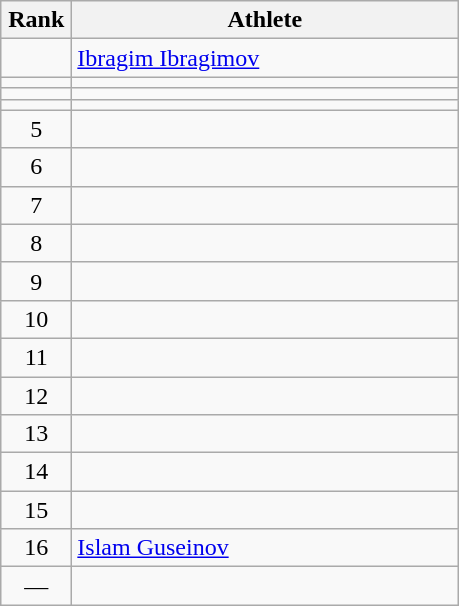<table class="wikitable" style="text-align: center;">
<tr>
<th width=40>Rank</th>
<th width=250>Athlete</th>
</tr>
<tr>
<td></td>
<td align="left"> <a href='#'>Ibragim Ibragimov</a> </td>
</tr>
<tr>
<td></td>
<td align="left"></td>
</tr>
<tr>
<td></td>
<td align="left"></td>
</tr>
<tr>
<td></td>
<td align="left"></td>
</tr>
<tr>
<td>5</td>
<td align="left"></td>
</tr>
<tr>
<td>6</td>
<td align="left"></td>
</tr>
<tr>
<td>7</td>
<td align="left"></td>
</tr>
<tr>
<td>8</td>
<td align="left"></td>
</tr>
<tr>
<td>9</td>
<td align="left"></td>
</tr>
<tr>
<td>10</td>
<td align="left"></td>
</tr>
<tr>
<td>11</td>
<td align="left"></td>
</tr>
<tr>
<td>12</td>
<td align="left"></td>
</tr>
<tr>
<td>13</td>
<td align="left"></td>
</tr>
<tr>
<td>14</td>
<td align="left"></td>
</tr>
<tr>
<td>15</td>
<td align="left"></td>
</tr>
<tr>
<td>16</td>
<td align="left"> <a href='#'>Islam Guseinov</a> </td>
</tr>
<tr>
<td>—</td>
<td align="left"></td>
</tr>
</table>
